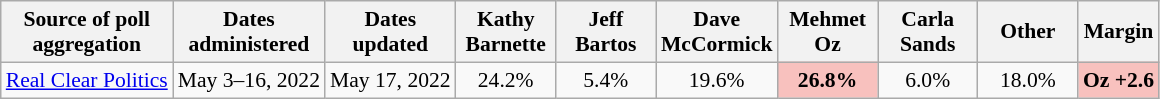<table class="wikitable sortable" style="text-align:center;font-size:90%;line-height:17px">
<tr>
<th>Source of poll<br>aggregation</th>
<th>Dates<br>administered</th>
<th>Dates<br>updated</th>
<th style="width:60px;">Kathy<br>Barnette</th>
<th style="width:60px;">Jeff<br>Bartos</th>
<th style="width:60px;">Dave<br>McCormick</th>
<th style="width:60px;">Mehmet<br>Oz</th>
<th style="width:60px;">Carla<br>Sands</th>
<th style="width:60px;">Other</th>
<th>Margin</th>
</tr>
<tr>
<td><a href='#'>Real Clear Politics</a></td>
<td>May 3–16, 2022</td>
<td>May 17, 2022</td>
<td>24.2%</td>
<td>5.4%</td>
<td>19.6%</td>
<td style="background: rgb(248, 193, 190);"><strong>26.8%</strong></td>
<td>6.0%</td>
<td>18.0%</td>
<td style="background: rgb(248, 193, 190);"><strong>Oz +2.6</strong></td>
</tr>
</table>
